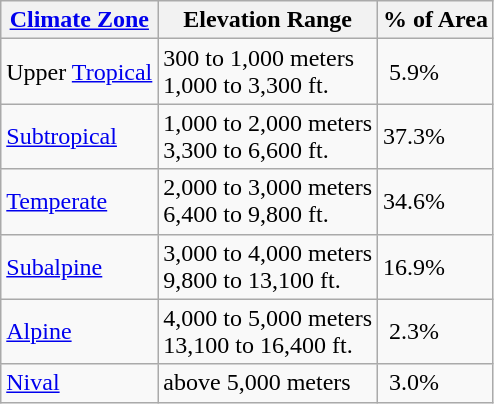<table class="wikitable">
<tr>
<th><a href='#'>Climate Zone</a></th>
<th>Elevation Range</th>
<th>% of Area</th>
</tr>
<tr>
<td>Upper <a href='#'>Tropical</a></td>
<td>300 to 1,000 meters<br>1,000 to 3,300 ft.</td>
<td> 5.9%</td>
</tr>
<tr>
<td><a href='#'>Subtropical</a></td>
<td>1,000 to 2,000 meters<br>3,300 to 6,600 ft.</td>
<td>37.3%</td>
</tr>
<tr>
<td><a href='#'>Temperate</a></td>
<td>2,000 to 3,000 meters<br>6,400 to 9,800 ft.</td>
<td>34.6%</td>
</tr>
<tr>
<td><a href='#'>Subalpine</a></td>
<td>3,000 to 4,000 meters<br>9,800 to 13,100 ft.</td>
<td>16.9%</td>
</tr>
<tr>
<td><a href='#'>Alpine</a></td>
<td>4,000 to 5,000 meters<br>13,100 to 16,400 ft.</td>
<td> 2.3%</td>
</tr>
<tr>
<td><a href='#'>Nival</a></td>
<td>above 5,000 meters</td>
<td> 3.0%</td>
</tr>
</table>
